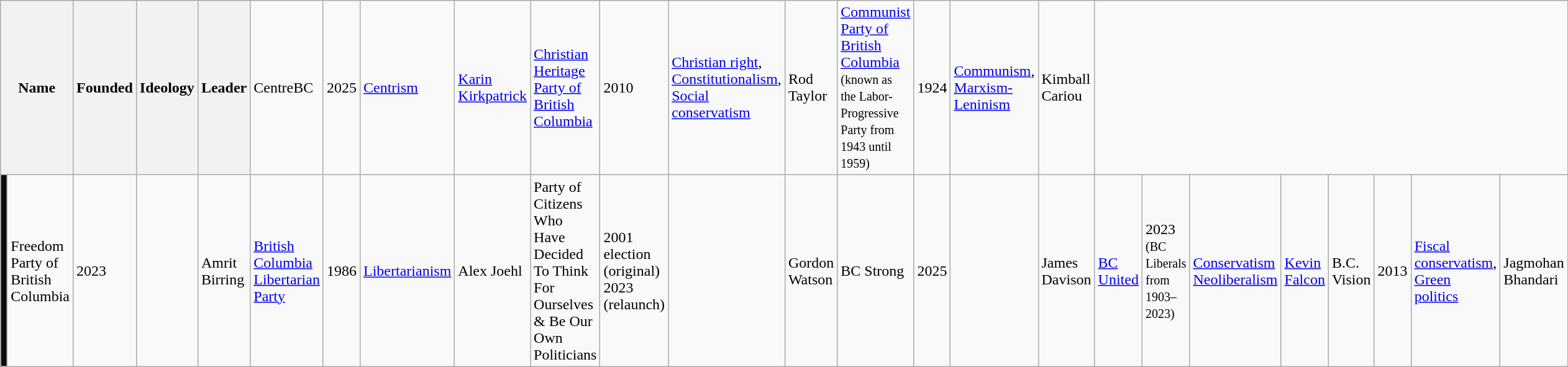<table class="wikitable">
<tr>
<th colspan=2>Name</th>
<th>Founded</th>
<th>Ideology</th>
<th>Leader<br></th>
<td>CentreBC</td>
<td>2025</td>
<td><a href='#'>Centrism</a></td>
<td><a href='#'>Karin Kirkpatrick</a><br></td>
<td><a href='#'>Christian Heritage Party of British Columbia</a></td>
<td>2010</td>
<td><a href='#'>Christian right</a>, <a href='#'>Constitutionalism</a>, <a href='#'>Social conservatism</a></td>
<td>Rod Taylor<br></td>
<td><a href='#'>Communist Party of British Columbia</a> <br><small>(known as the Labor-Progressive Party from 1943 until 1959)</small></td>
<td>1924</td>
<td><a href='#'>Communism</a>, <a href='#'>Marxism-Leninism</a></td>
<td>Kimball Cariou<br></td>
</tr>
<tr>
<td bgcolor=#0C0C0C></td>
<td>Freedom Party of British Columbia</td>
<td>2023</td>
<td></td>
<td>Amrit Birring<br></td>
<td><a href='#'>British Columbia Libertarian Party</a></td>
<td>1986</td>
<td><a href='#'>Libertarianism</a></td>
<td>Alex Joehl<br></td>
<td>Party of Citizens Who Have Decided To Think For Ourselves & Be Our Own Politicians</td>
<td>2001 election (original)<br>2023 (relaunch)</td>
<td></td>
<td>Gordon Watson<br></td>
<td>BC Strong</td>
<td>2025</td>
<td></td>
<td>James Davison<br></td>
<td><a href='#'>BC United</a></td>
<td>2023<br><small>(BC Liberals from 1903–2023)</small></td>
<td><a href='#'>Conservatism</a><br><a href='#'>Neoliberalism</a></td>
<td><a href='#'>Kevin Falcon</a><br></td>
<td>B.C. Vision</td>
<td>2013</td>
<td><a href='#'>Fiscal conservatism</a>, <a href='#'>Green politics</a></td>
<td>Jagmohan Bhandari</td>
</tr>
</table>
